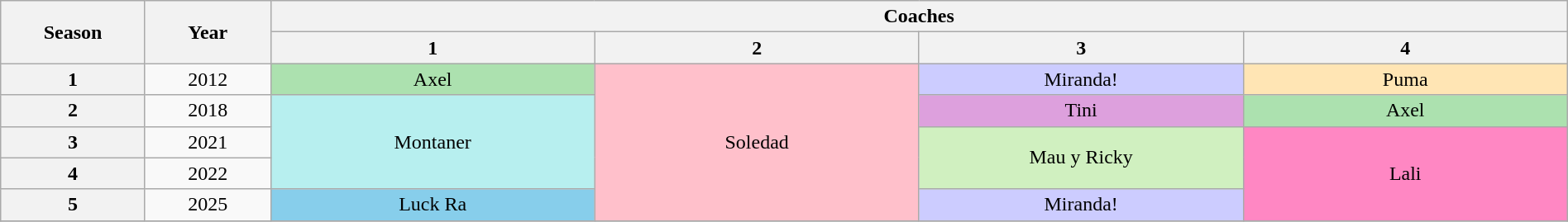<table class="wikitable collapsible collapsed" style="text-align:center; width:100%">
<tr>
<th width="2%" rowspan="2">Season</th>
<th width="2%" rowspan="2">Year</th>
<th colspan="4">Coaches</th>
</tr>
<tr>
<th width="6%">1</th>
<th width="6%">2</th>
<th width="6%">3</th>
<th width="6%">4</th>
</tr>
<tr>
<th>1</th>
<td>2012</td>
<td style="background:#ace1af">Axel</td>
<td rowspan=5 style="background:pink">Soledad</td>
<td style="background:#ccf">Miranda!</td>
<td rowspan=1 style="background:#ffe5b4">Puma</td>
</tr>
<tr>
<th>2</th>
<td>2018</td>
<td rowspan=3 style="background:#b7efef">Montaner</td>
<td style="background:#dda0dd">Tini</td>
<td style="background:#ace1af">Axel</td>
</tr>
<tr>
<th>3</th>
<td>2021</td>
<td rowspan=2 style="background:#d0f0c0">Mau y Ricky</td>
<td rowspan=3 style="background:#FF87C3">Lali</td>
</tr>
<tr>
<th>4</th>
<td>2022</td>
</tr>
<tr>
<th>5</th>
<td>2025</td>
<td style="background:#87ceeb">Luck Ra</td>
<td style="background:#ccf">Miranda!</td>
</tr>
<tr>
</tr>
</table>
